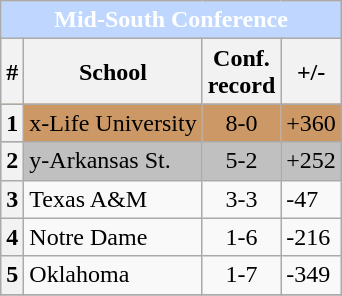<table class="wikitable sortable collapsible collapsed">
<tr>
<th colspan=4 style="background:#BFD7FF; color:white">Mid-South Conference</th>
</tr>
<tr>
<th>#</th>
<th>School</th>
<th>Conf. <br> record</th>
<th>+/-</th>
</tr>
<tr style="background:#cc9966;">
<th>1</th>
<td>x-Life University</td>
<td align="center">8-0</td>
<td>+360</td>
</tr>
<tr style="background:silver">
<th>2</th>
<td>y-Arkansas St.</td>
<td align="center">5-2</td>
<td>+252</td>
</tr>
<tr>
<th>3</th>
<td>Texas A&M</td>
<td align="center">3-3</td>
<td>-47</td>
</tr>
<tr>
<th>4</th>
<td>Notre Dame</td>
<td align="center">1-6</td>
<td>-216</td>
</tr>
<tr>
<th>5</th>
<td>Oklahoma</td>
<td align="center">1-7</td>
<td>-349</td>
</tr>
<tr>
</tr>
</table>
